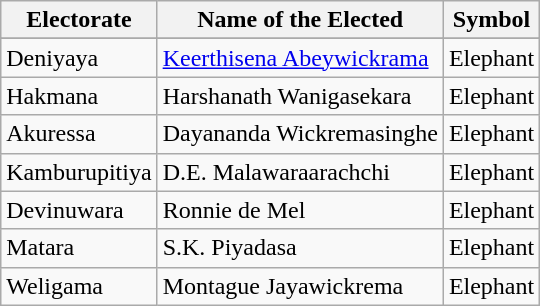<table class="wikitable" border="1">
<tr>
<th>Electorate</th>
<th>Name of the Elected</th>
<th>Symbol</th>
</tr>
<tr>
</tr>
<tr>
<td>Deniyaya</td>
<td><a href='#'>Keerthisena Abeywickrama</a></td>
<td>Elephant</td>
</tr>
<tr>
<td>Hakmana</td>
<td>Harshanath Wanigasekara</td>
<td>Elephant</td>
</tr>
<tr>
<td>Akuressa</td>
<td>Dayananda Wickremasinghe</td>
<td>Elephant</td>
</tr>
<tr>
<td>Kamburupitiya</td>
<td>D.E. Malawaraarachchi</td>
<td>Elephant</td>
</tr>
<tr>
<td>Devinuwara</td>
<td>Ronnie de Mel</td>
<td>Elephant</td>
</tr>
<tr>
<td>Matara</td>
<td>S.K. Piyadasa</td>
<td>Elephant</td>
</tr>
<tr>
<td>Weligama</td>
<td>Montague Jayawickrema</td>
<td>Elephant</td>
</tr>
</table>
